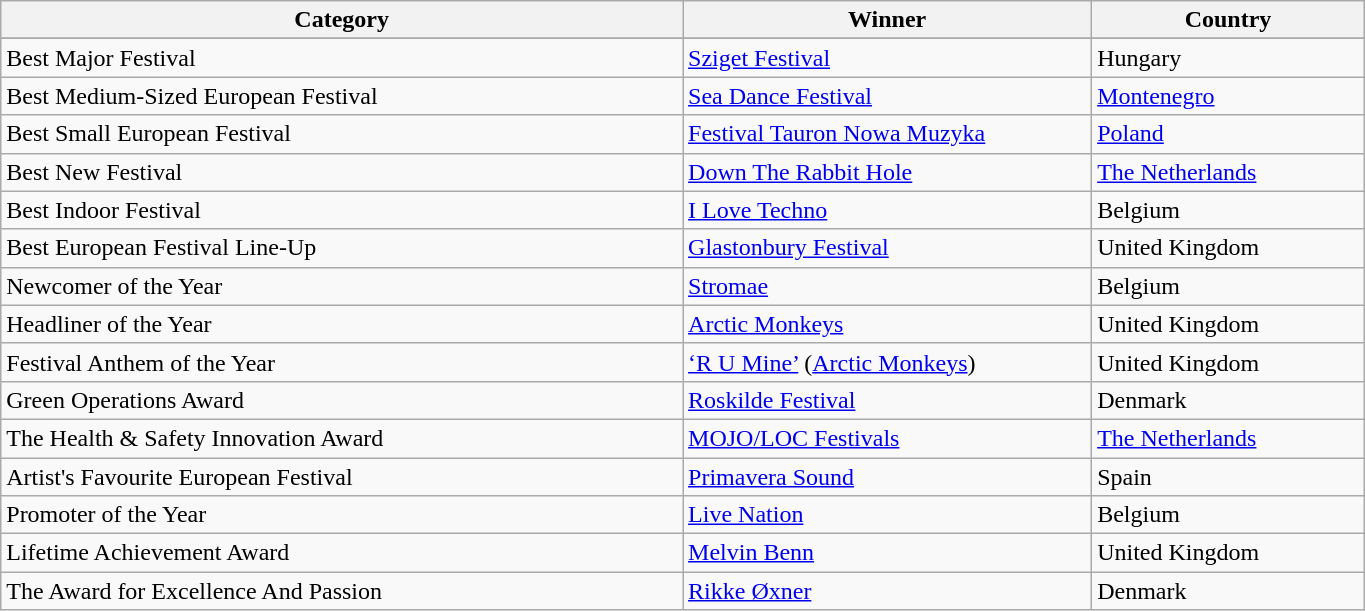<table class="wikitable" width="72%">
<tr>
<th style="text-align:center;" width="50%" !>Category</th>
<th style="text-align:center;" width="30%" !>Winner</th>
<th style="text-align:center;" width="20%" !>Country</th>
</tr>
<tr bgcolor=#ffffff>
</tr>
<tr>
<td>Best Major Festival</td>
<td><a href='#'>Sziget Festival</a></td>
<td>Hungary</td>
</tr>
<tr>
<td>Best Medium-Sized European Festival</td>
<td><a href='#'>Sea Dance Festival</a></td>
<td><a href='#'>Montenegro</a></td>
</tr>
<tr>
<td>Best Small European Festival</td>
<td><a href='#'>Festival Tauron Nowa Muzyka</a></td>
<td><a href='#'>Poland</a></td>
</tr>
<tr>
<td>Best New Festival</td>
<td><a href='#'>Down The Rabbit Hole</a></td>
<td><a href='#'>The Netherlands</a></td>
</tr>
<tr>
<td>Best Indoor Festival</td>
<td><a href='#'>I Love Techno</a></td>
<td>Belgium</td>
</tr>
<tr>
<td>Best European Festival Line-Up</td>
<td><a href='#'>Glastonbury Festival</a></td>
<td>United Kingdom</td>
</tr>
<tr>
<td>Newcomer of the Year</td>
<td><a href='#'>Stromae</a></td>
<td>Belgium</td>
</tr>
<tr>
<td>Headliner of the Year</td>
<td><a href='#'>Arctic Monkeys</a></td>
<td>United Kingdom</td>
</tr>
<tr>
<td>Festival Anthem of the Year</td>
<td><a href='#'>‘R U Mine’</a> (<a href='#'>Arctic Monkeys</a>)</td>
<td>United Kingdom</td>
</tr>
<tr>
<td>Green Operations Award</td>
<td><a href='#'>Roskilde Festival</a></td>
<td>Denmark</td>
</tr>
<tr>
<td>The Health & Safety Innovation Award</td>
<td><a href='#'>MOJO/LOC Festivals</a></td>
<td><a href='#'>The Netherlands</a></td>
</tr>
<tr>
<td>Artist's Favourite European Festival</td>
<td><a href='#'>Primavera Sound</a></td>
<td>Spain</td>
</tr>
<tr>
<td>Promoter of the Year</td>
<td><a href='#'>Live Nation</a></td>
<td>Belgium</td>
</tr>
<tr>
<td>Lifetime Achievement Award</td>
<td><a href='#'>Melvin Benn</a></td>
<td>United Kingdom</td>
</tr>
<tr>
<td>The Award for Excellence And Passion</td>
<td><a href='#'>Rikke Øxner</a></td>
<td>Denmark</td>
</tr>
</table>
